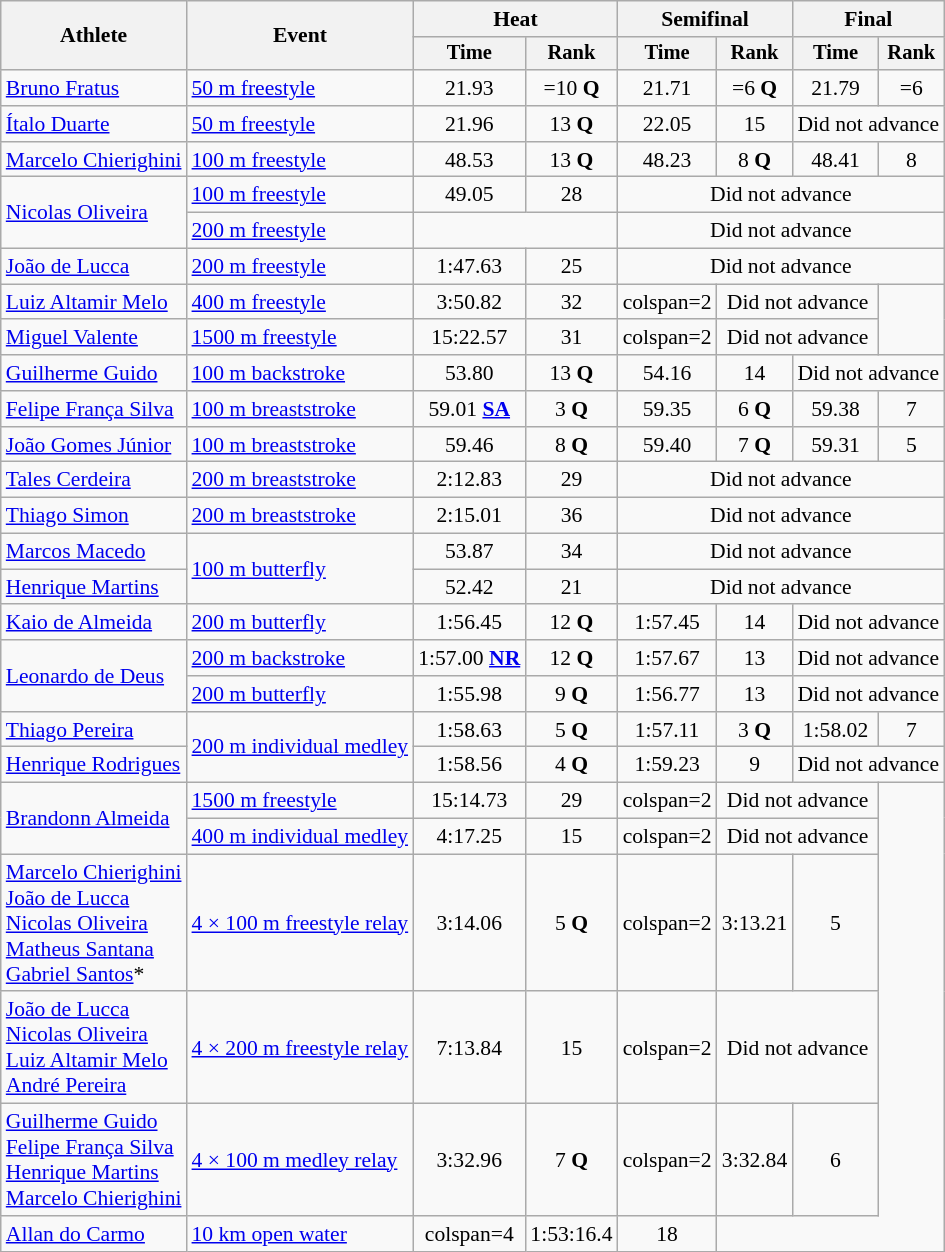<table class=wikitable style="font-size:90%">
<tr>
<th rowspan="2">Athlete</th>
<th rowspan="2">Event</th>
<th colspan="2">Heat</th>
<th colspan="2">Semifinal</th>
<th colspan="2">Final</th>
</tr>
<tr style="font-size:95%">
<th>Time</th>
<th>Rank</th>
<th>Time</th>
<th>Rank</th>
<th>Time</th>
<th>Rank</th>
</tr>
<tr align=center>
<td align=left><a href='#'>Bruno Fratus</a></td>
<td align=left><a href='#'>50 m freestyle</a></td>
<td>21.93</td>
<td>=10 <strong>Q</strong></td>
<td>21.71</td>
<td>=6 <strong>Q</strong></td>
<td>21.79</td>
<td>=6</td>
</tr>
<tr align=center>
<td align=left><a href='#'>Ítalo Duarte</a></td>
<td align=left><a href='#'>50 m freestyle</a></td>
<td>21.96</td>
<td>13 <strong>Q</strong></td>
<td>22.05</td>
<td>15</td>
<td colspan=2>Did not advance</td>
</tr>
<tr align=center>
<td align=left><a href='#'>Marcelo Chierighini</a></td>
<td align=left><a href='#'>100 m freestyle</a></td>
<td>48.53</td>
<td>13 <strong>Q</strong></td>
<td>48.23</td>
<td>8 <strong>Q</strong></td>
<td>48.41</td>
<td>8</td>
</tr>
<tr align=center>
<td align=left rowspan=2><a href='#'>Nicolas Oliveira</a></td>
<td align=left><a href='#'>100 m freestyle</a></td>
<td>49.05</td>
<td>28</td>
<td colspan=4>Did not advance</td>
</tr>
<tr align=center>
<td align=left><a href='#'>200 m freestyle</a></td>
<td colspan=2></td>
<td colspan=4>Did not advance</td>
</tr>
<tr align=center>
<td align=left><a href='#'>João de Lucca</a></td>
<td align=left><a href='#'>200 m freestyle</a></td>
<td>1:47.63</td>
<td>25</td>
<td colspan=4>Did not advance</td>
</tr>
<tr align=center>
<td align=left><a href='#'>Luiz Altamir Melo</a></td>
<td align=left><a href='#'>400 m freestyle</a></td>
<td>3:50.82</td>
<td>32</td>
<td>colspan=2 </td>
<td colspan=2>Did not advance</td>
</tr>
<tr align=center>
<td align=left><a href='#'>Miguel Valente</a></td>
<td align=left><a href='#'>1500 m freestyle</a></td>
<td>15:22.57</td>
<td>31</td>
<td>colspan=2 </td>
<td colspan=2>Did not advance</td>
</tr>
<tr align=center>
<td align=left><a href='#'>Guilherme Guido</a></td>
<td align=left><a href='#'>100 m backstroke</a></td>
<td>53.80</td>
<td>13 <strong>Q</strong></td>
<td>54.16</td>
<td>14</td>
<td colspan=2>Did not advance</td>
</tr>
<tr align=center>
<td align=left><a href='#'>Felipe França Silva</a></td>
<td align=left><a href='#'>100 m breaststroke</a></td>
<td>59.01 <strong><a href='#'>SA</a></strong></td>
<td>3 <strong>Q</strong></td>
<td>59.35</td>
<td>6 <strong>Q</strong></td>
<td>59.38</td>
<td>7</td>
</tr>
<tr align=center>
<td align=left><a href='#'>João Gomes Júnior</a></td>
<td align=left><a href='#'>100 m breaststroke</a></td>
<td>59.46</td>
<td>8 <strong>Q</strong></td>
<td>59.40</td>
<td>7 <strong>Q</strong></td>
<td>59.31</td>
<td>5</td>
</tr>
<tr align=center>
<td align=left><a href='#'>Tales Cerdeira</a></td>
<td align=left><a href='#'>200 m breaststroke</a></td>
<td>2:12.83</td>
<td>29</td>
<td colspan=4>Did not advance</td>
</tr>
<tr align=center>
<td align=left><a href='#'>Thiago Simon</a></td>
<td align=left><a href='#'>200 m breaststroke</a></td>
<td>2:15.01</td>
<td>36</td>
<td colspan=4>Did not advance</td>
</tr>
<tr align=center>
<td align=left><a href='#'>Marcos Macedo</a></td>
<td align=left rowspan=2><a href='#'>100 m butterfly</a></td>
<td>53.87</td>
<td>34</td>
<td colspan=4>Did not advance</td>
</tr>
<tr align=center>
<td align=left><a href='#'>Henrique Martins</a></td>
<td>52.42</td>
<td>21</td>
<td colspan=4>Did not advance</td>
</tr>
<tr align=center>
<td align=left><a href='#'>Kaio de Almeida</a></td>
<td align=left><a href='#'>200 m butterfly</a></td>
<td>1:56.45</td>
<td>12 <strong>Q</strong></td>
<td>1:57.45</td>
<td>14</td>
<td colspan=2>Did not advance</td>
</tr>
<tr align=center>
<td align=left rowspan=2><a href='#'>Leonardo de Deus</a></td>
<td align=left><a href='#'>200 m backstroke</a></td>
<td>1:57.00 <strong><a href='#'>NR</a></strong></td>
<td>12 <strong>Q</strong></td>
<td>1:57.67</td>
<td>13</td>
<td colspan=2>Did not advance</td>
</tr>
<tr align=center>
<td align=left><a href='#'>200 m butterfly</a></td>
<td>1:55.98</td>
<td>9 <strong>Q</strong></td>
<td>1:56.77</td>
<td>13</td>
<td colspan=2>Did not advance</td>
</tr>
<tr align=center>
<td align=left><a href='#'>Thiago Pereira</a></td>
<td align=left rowspan=2><a href='#'>200 m individual medley</a></td>
<td>1:58.63</td>
<td>5 <strong>Q</strong></td>
<td>1:57.11</td>
<td>3 <strong>Q</strong></td>
<td>1:58.02</td>
<td>7</td>
</tr>
<tr align=center>
<td align=left><a href='#'>Henrique Rodrigues</a></td>
<td>1:58.56</td>
<td>4 <strong>Q</strong></td>
<td>1:59.23</td>
<td>9</td>
<td colspan=2>Did not advance</td>
</tr>
<tr align=center>
<td align=left rowspan=2><a href='#'>Brandonn Almeida</a></td>
<td align=left><a href='#'>1500 m freestyle</a></td>
<td>15:14.73</td>
<td>29</td>
<td>colspan=2 </td>
<td colspan=2>Did not advance</td>
</tr>
<tr align=center>
<td align=left><a href='#'>400 m individual medley</a></td>
<td>4:17.25</td>
<td>15</td>
<td>colspan=2 </td>
<td colspan=2>Did not advance</td>
</tr>
<tr align=center>
<td align=left><a href='#'>Marcelo Chierighini</a><br><a href='#'>João de Lucca</a><br><a href='#'>Nicolas Oliveira</a><br><a href='#'>Matheus Santana</a><br><a href='#'>Gabriel Santos</a>*</td>
<td align=left><a href='#'>4 × 100 m freestyle relay</a></td>
<td>3:14.06</td>
<td>5 <strong>Q</strong></td>
<td>colspan=2 </td>
<td>3:13.21</td>
<td>5</td>
</tr>
<tr align=center>
<td align=left><a href='#'>João de Lucca</a><br><a href='#'>Nicolas Oliveira</a><br><a href='#'>Luiz Altamir Melo</a><br><a href='#'>André Pereira</a></td>
<td align=left><a href='#'>4 × 200 m freestyle relay</a></td>
<td>7:13.84</td>
<td>15</td>
<td>colspan=2 </td>
<td colspan=2>Did not advance</td>
</tr>
<tr align=center>
<td align=left><a href='#'>Guilherme Guido</a><br><a href='#'>Felipe França Silva</a><br><a href='#'>Henrique Martins</a><br><a href='#'>Marcelo Chierighini</a></td>
<td align=left><a href='#'>4 × 100 m medley relay</a></td>
<td>3:32.96</td>
<td>7 <strong>Q</strong></td>
<td>colspan=2 </td>
<td>3:32.84</td>
<td>6</td>
</tr>
<tr align=center>
<td align=left><a href='#'>Allan do Carmo</a></td>
<td align=left><a href='#'>10 km open water</a></td>
<td>colspan=4 </td>
<td>1:53:16.4</td>
<td>18</td>
</tr>
</table>
